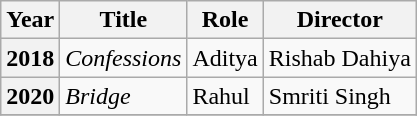<table class="wikitable plainrowheaders sortable">
<tr>
<th scope="col">Year</th>
<th scope="col">Title</th>
<th scope="col">Role</th>
<th scope="col">Director</th>
</tr>
<tr>
<th scope="row">2018</th>
<td><em>Confessions</em></td>
<td>Aditya</td>
<td>Rishab Dahiya</td>
</tr>
<tr>
<th scope="row">2020</th>
<td><em>Bridge</em></td>
<td>Rahul</td>
<td>Smriti Singh</td>
</tr>
<tr>
</tr>
</table>
